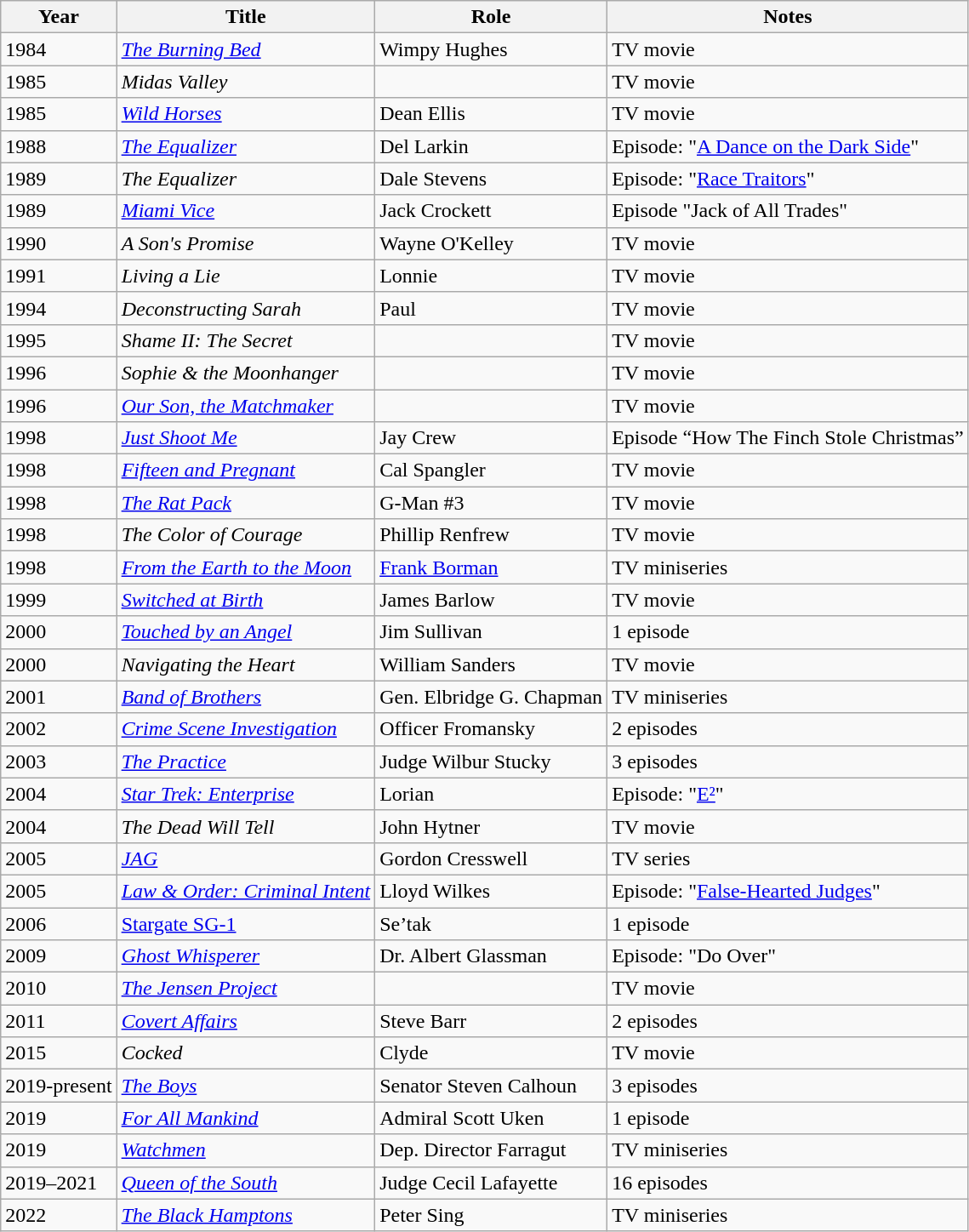<table class="wikitable sortable">
<tr>
<th>Year</th>
<th>Title</th>
<th>Role</th>
<th>Notes</th>
</tr>
<tr>
<td>1984</td>
<td><em><a href='#'>The Burning Bed</a></em></td>
<td>Wimpy Hughes</td>
<td>TV movie</td>
</tr>
<tr>
<td>1985</td>
<td><em>Midas Valley</em></td>
<td></td>
<td>TV movie</td>
</tr>
<tr>
<td>1985</td>
<td><em><a href='#'>Wild Horses</a></em></td>
<td>Dean Ellis</td>
<td>TV movie</td>
</tr>
<tr>
<td>1988</td>
<td><em><a href='#'>The Equalizer</a></em></td>
<td>Del Larkin</td>
<td>Episode: "<a href='#'>A Dance on the Dark Side</a>"</td>
</tr>
<tr>
<td>1989</td>
<td><em>The Equalizer</em></td>
<td>Dale Stevens</td>
<td>Episode: "<a href='#'>Race Traitors</a>"</td>
</tr>
<tr>
<td>1989</td>
<td><em><a href='#'>Miami Vice</a></em></td>
<td>Jack Crockett</td>
<td>Episode "Jack of All Trades"</td>
</tr>
<tr>
<td>1990</td>
<td><em>A Son's Promise</em></td>
<td>Wayne O'Kelley</td>
<td>TV movie</td>
</tr>
<tr>
<td>1991</td>
<td><em>Living a Lie</em></td>
<td>Lonnie</td>
<td>TV movie</td>
</tr>
<tr>
<td>1994</td>
<td><em>Deconstructing Sarah</em></td>
<td>Paul</td>
<td>TV movie</td>
</tr>
<tr>
<td>1995</td>
<td><em>Shame II: The Secret</em></td>
<td></td>
<td>TV movie</td>
</tr>
<tr>
<td>1996</td>
<td><em>Sophie & the Moonhanger</em></td>
<td></td>
<td>TV movie</td>
</tr>
<tr>
<td>1996</td>
<td><em><a href='#'>Our Son, the Matchmaker</a></em></td>
<td></td>
<td>TV movie</td>
</tr>
<tr>
<td>1998</td>
<td><em><a href='#'>Just Shoot Me</a></em></td>
<td>Jay Crew</td>
<td>Episode “How The Finch Stole Christmas”</td>
</tr>
<tr>
<td>1998</td>
<td><em><a href='#'>Fifteen and Pregnant</a></em></td>
<td>Cal Spangler</td>
<td>TV movie</td>
</tr>
<tr>
<td>1998</td>
<td><em><a href='#'>The Rat Pack</a></em></td>
<td>G-Man #3</td>
<td>TV movie</td>
</tr>
<tr>
<td>1998</td>
<td><em>The Color of Courage</em></td>
<td>Phillip Renfrew</td>
<td>TV movie</td>
</tr>
<tr>
<td>1998</td>
<td><em><a href='#'>From the Earth to the Moon</a></em></td>
<td><a href='#'>Frank Borman</a></td>
<td>TV miniseries</td>
</tr>
<tr>
<td>1999</td>
<td><em><a href='#'>Switched at Birth</a></em></td>
<td>James Barlow</td>
<td>TV movie</td>
</tr>
<tr>
<td>2000</td>
<td><em><a href='#'>Touched by an Angel</a></em></td>
<td>Jim Sullivan</td>
<td>1 episode</td>
</tr>
<tr>
<td>2000</td>
<td><em>Navigating the Heart</em></td>
<td>William Sanders</td>
<td>TV movie</td>
</tr>
<tr>
<td>2001</td>
<td><em><a href='#'>Band of Brothers</a></em></td>
<td>Gen. Elbridge G. Chapman</td>
<td>TV miniseries</td>
</tr>
<tr>
<td>2002</td>
<td><em><a href='#'>Crime Scene Investigation</a></em></td>
<td>Officer Fromansky</td>
<td>2 episodes</td>
</tr>
<tr>
<td>2003</td>
<td><em><a href='#'>The Practice</a></em></td>
<td>Judge Wilbur Stucky</td>
<td>3 episodes</td>
</tr>
<tr>
<td>2004</td>
<td><em><a href='#'>Star Trek: Enterprise</a></em></td>
<td>Lorian</td>
<td>Episode: "<a href='#'>E²</a>"  </td>
</tr>
<tr>
<td>2004</td>
<td><em>The Dead Will Tell</em></td>
<td>John Hytner</td>
<td>TV movie</td>
</tr>
<tr>
<td>2005</td>
<td><em><a href='#'>JAG</a></em></td>
<td>Gordon Cresswell</td>
<td>TV series</td>
</tr>
<tr>
<td>2005</td>
<td><em><a href='#'>Law & Order: Criminal Intent</a></em></td>
<td>Lloyd Wilkes</td>
<td>Episode: "<a href='#'>False-Hearted Judges</a>" </td>
</tr>
<tr>
<td>2006</td>
<td><a href='#'>Stargate SG-1</a></td>
<td>Se’tak</td>
<td>1 episode </td>
</tr>
<tr>
<td>2009</td>
<td><em><a href='#'>Ghost Whisperer</a></em></td>
<td>Dr. Albert Glassman</td>
<td>Episode: "Do Over"</td>
</tr>
<tr>
<td>2010</td>
<td><em><a href='#'>The Jensen Project</a></em></td>
<td Edwin></td>
<td>TV movie</td>
</tr>
<tr>
<td>2011</td>
<td><em><a href='#'>Covert Affairs</a></em></td>
<td>Steve Barr</td>
<td>2 episodes</td>
</tr>
<tr>
<td>2015</td>
<td><em>Cocked</em></td>
<td>Clyde</td>
<td>TV movie</td>
</tr>
<tr>
<td>2019-present</td>
<td><em><a href='#'>The Boys</a></em></td>
<td>Senator Steven Calhoun</td>
<td>3 episodes</td>
</tr>
<tr>
<td>2019</td>
<td><em><a href='#'>For All Mankind</a></em></td>
<td>Admiral Scott Uken</td>
<td>1 episode </td>
</tr>
<tr>
<td>2019</td>
<td><em><a href='#'>Watchmen</a></em></td>
<td>Dep. Director Farragut</td>
<td>TV miniseries </td>
</tr>
<tr>
<td>2019–2021</td>
<td><em><a href='#'>Queen of the South</a></em></td>
<td>Judge Cecil Lafayette</td>
<td>16 episodes</td>
</tr>
<tr>
<td>2022</td>
<td><em><a href='#'>The Black Hamptons</a></em></td>
<td>Peter Sing</td>
<td>TV miniseries</td>
</tr>
</table>
